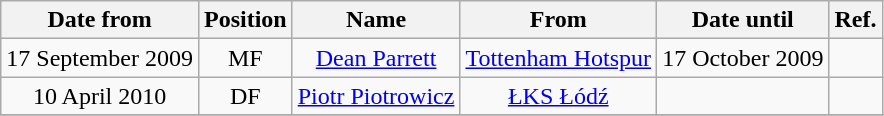<table class="wikitable" style="text-align:center;">
<tr>
<th width:120px;">Date from</th>
<th width:50px;">Position</th>
<th width:150px;">Name</th>
<th width:200px;">From</th>
<th width:110px;">Date until</th>
<th width:25px;">Ref.</th>
</tr>
<tr>
<td>17 September 2009</td>
<td>MF</td>
<td><a href='#'>Dean Parrett</a></td>
<td><a href='#'>Tottenham Hotspur</a></td>
<td>17 October 2009</td>
<td></td>
</tr>
<tr>
<td>10 April 2010</td>
<td>DF</td>
<td><a href='#'>Piotr Piotrowicz</a></td>
<td><a href='#'>ŁKS Łódź</a></td>
<td></td>
<td></td>
</tr>
<tr>
</tr>
</table>
